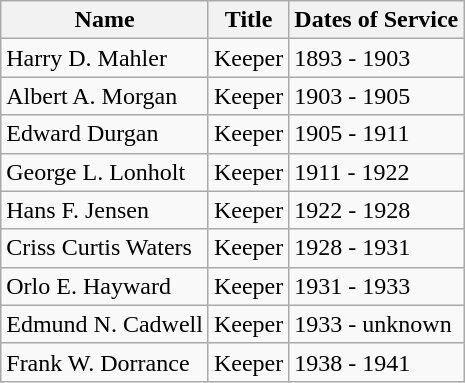<table class="wikitable">
<tr>
<th>Name</th>
<th>Title</th>
<th>Dates of Service</th>
</tr>
<tr>
<td>Harry D. Mahler</td>
<td>Keeper</td>
<td>1893 - 1903</td>
</tr>
<tr>
<td>Albert A. Morgan</td>
<td>Keeper</td>
<td>1903 - 1905</td>
</tr>
<tr>
<td>Edward Durgan</td>
<td>Keeper</td>
<td>1905 - 1911</td>
</tr>
<tr>
<td>George L. Lonholt</td>
<td>Keeper</td>
<td>1911 - 1922</td>
</tr>
<tr>
<td>Hans F. Jensen</td>
<td>Keeper</td>
<td>1922 - 1928</td>
</tr>
<tr>
<td>Criss Curtis Waters</td>
<td>Keeper</td>
<td>1928 - 1931</td>
</tr>
<tr>
<td>Orlo E. Hayward</td>
<td>Keeper</td>
<td>1931 - 1933</td>
</tr>
<tr>
<td>Edmund N. Cadwell</td>
<td>Keeper</td>
<td>1933 - unknown</td>
</tr>
<tr>
<td>Frank W. Dorrance</td>
<td>Keeper</td>
<td>1938 - 1941</td>
</tr>
</table>
